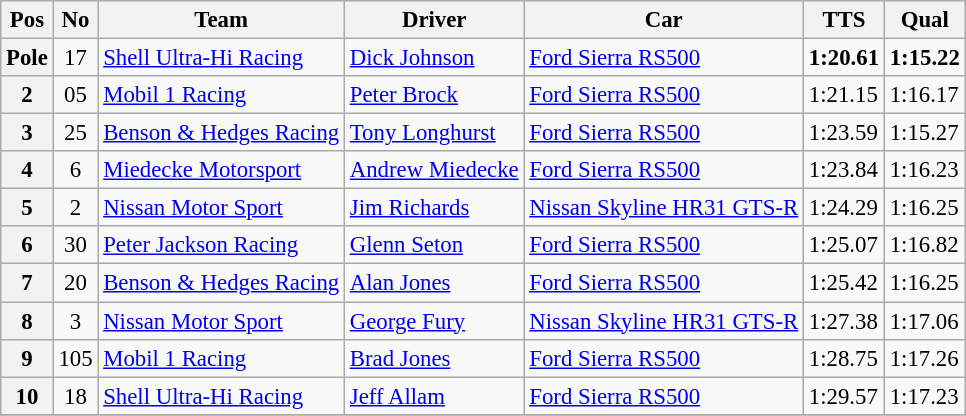<table class="wikitable sortable" style="font-size: 95%;">
<tr>
<th>Pos</th>
<th>No</th>
<th>Team</th>
<th>Driver</th>
<th>Car</th>
<th>TTS</th>
<th>Qual</th>
</tr>
<tr>
<th>Pole</th>
<td align="center">17</td>
<td><a href='#'>Shell Ultra-Hi Racing</a></td>
<td> <a href='#'>Dick Johnson</a></td>
<td><a href='#'>Ford Sierra RS500</a></td>
<td><strong>1:20.61</strong></td>
<td><strong>1:15.22</strong></td>
</tr>
<tr>
<th>2</th>
<td align="center">05</td>
<td><a href='#'>Mobil 1 Racing</a></td>
<td> <a href='#'>Peter Brock</a></td>
<td><a href='#'>Ford Sierra RS500</a></td>
<td>1:21.15</td>
<td>1:16.17</td>
</tr>
<tr>
<th>3</th>
<td align="center">25</td>
<td><a href='#'>Benson & Hedges Racing</a></td>
<td> <a href='#'>Tony Longhurst</a></td>
<td><a href='#'>Ford Sierra RS500</a></td>
<td>1:23.59</td>
<td>1:15.27</td>
</tr>
<tr>
<th>4</th>
<td align="center">6</td>
<td><a href='#'>Miedecke Motorsport</a></td>
<td> <a href='#'>Andrew Miedecke</a></td>
<td><a href='#'>Ford Sierra RS500</a></td>
<td>1:23.84</td>
<td>1:16.23</td>
</tr>
<tr>
<th>5</th>
<td align="center">2</td>
<td><a href='#'>Nissan Motor Sport</a></td>
<td> <a href='#'>Jim Richards</a></td>
<td><a href='#'>Nissan Skyline HR31 GTS-R</a></td>
<td>1:24.29</td>
<td>1:16.25</td>
</tr>
<tr>
<th>6</th>
<td align="center">30</td>
<td><a href='#'>Peter Jackson Racing</a></td>
<td> <a href='#'>Glenn Seton</a></td>
<td><a href='#'>Ford Sierra RS500</a></td>
<td>1:25.07</td>
<td>1:16.82</td>
</tr>
<tr>
<th>7</th>
<td align="center">20</td>
<td><a href='#'>Benson & Hedges Racing</a></td>
<td> <a href='#'>Alan Jones</a></td>
<td><a href='#'>Ford Sierra RS500</a></td>
<td>1:25.42</td>
<td>1:16.25</td>
</tr>
<tr>
<th>8</th>
<td align="center">3</td>
<td><a href='#'>Nissan Motor Sport</a></td>
<td> <a href='#'>George Fury</a></td>
<td><a href='#'>Nissan Skyline HR31 GTS-R</a></td>
<td>1:27.38</td>
<td>1:17.06</td>
</tr>
<tr>
<th>9</th>
<td align="center">105</td>
<td><a href='#'>Mobil 1 Racing</a></td>
<td> <a href='#'>Brad Jones</a></td>
<td><a href='#'>Ford Sierra RS500</a></td>
<td>1:28.75</td>
<td>1:17.26</td>
</tr>
<tr>
<th>10</th>
<td align="center">18</td>
<td><a href='#'>Shell Ultra-Hi Racing</a></td>
<td> <a href='#'>Jeff Allam</a></td>
<td><a href='#'>Ford Sierra RS500</a></td>
<td>1:29.57</td>
<td>1:17.23</td>
</tr>
<tr>
</tr>
</table>
